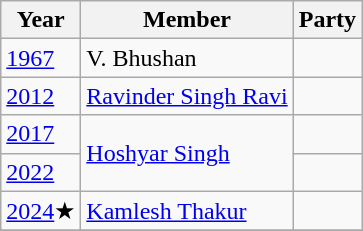<table class="wikitable sortable">
<tr>
<th>Year</th>
<th>Member</th>
<th colspan="2">Party</th>
</tr>
<tr>
<td><a href='#'>1967</a></td>
<td>V. Bhushan</td>
<td></td>
</tr>
<tr>
<td><a href='#'>2012</a></td>
<td><a href='#'>Ravinder Singh Ravi</a></td>
<td></td>
</tr>
<tr>
<td><a href='#'>2017</a></td>
<td rowspan="2"><a href='#'>Hoshyar Singh</a></td>
<td></td>
</tr>
<tr>
<td><a href='#'>2022</a></td>
</tr>
<tr>
<td><a href='#'>2024</a>★</td>
<td><a href='#'>Kamlesh Thakur</a></td>
<td></td>
</tr>
<tr>
</tr>
</table>
